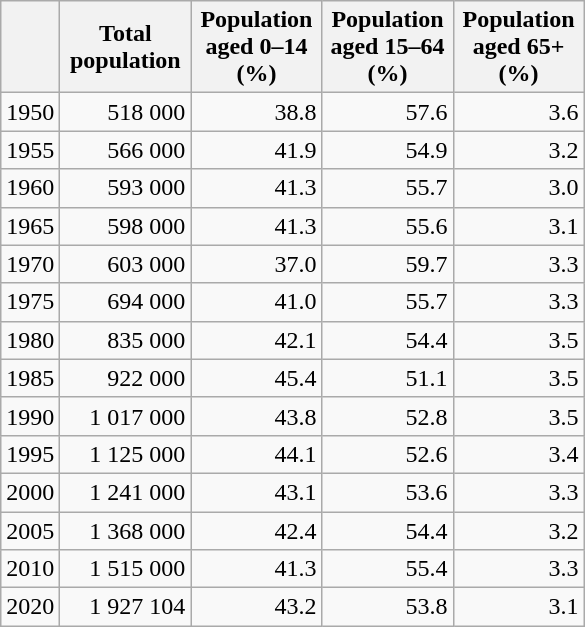<table class="wikitable" style="text-align: right;">
<tr>
<th></th>
<th width="80pt">Total population</th>
<th width="80pt">Population aged 0–14 (%)</th>
<th width="80pt">Population aged 15–64 (%)</th>
<th width="80pt">Population aged 65+ (%)</th>
</tr>
<tr>
<td>1950</td>
<td>518 000</td>
<td>38.8</td>
<td>57.6</td>
<td>3.6</td>
</tr>
<tr>
<td>1955</td>
<td>566 000</td>
<td>41.9</td>
<td>54.9</td>
<td>3.2</td>
</tr>
<tr>
<td>1960</td>
<td>593 000</td>
<td>41.3</td>
<td>55.7</td>
<td>3.0</td>
</tr>
<tr>
<td>1965</td>
<td>598 000</td>
<td>41.3</td>
<td>55.6</td>
<td>3.1</td>
</tr>
<tr>
<td>1970</td>
<td>603 000</td>
<td>37.0</td>
<td>59.7</td>
<td>3.3</td>
</tr>
<tr>
<td>1975</td>
<td>694 000</td>
<td>41.0</td>
<td>55.7</td>
<td>3.3</td>
</tr>
<tr>
<td>1980</td>
<td>835 000</td>
<td>42.1</td>
<td>54.4</td>
<td>3.5</td>
</tr>
<tr>
<td>1985</td>
<td>922 000</td>
<td>45.4</td>
<td>51.1</td>
<td>3.5</td>
</tr>
<tr>
<td>1990</td>
<td>1 017 000</td>
<td>43.8</td>
<td>52.8</td>
<td>3.5</td>
</tr>
<tr>
<td>1995</td>
<td>1 125 000</td>
<td>44.1</td>
<td>52.6</td>
<td>3.4</td>
</tr>
<tr>
<td>2000</td>
<td>1 241 000</td>
<td>43.1</td>
<td>53.6</td>
<td>3.3</td>
</tr>
<tr>
<td>2005</td>
<td>1 368 000</td>
<td>42.4</td>
<td>54.4</td>
<td>3.2</td>
</tr>
<tr>
<td>2010</td>
<td>1 515 000</td>
<td>41.3</td>
<td>55.4</td>
<td>3.3</td>
</tr>
<tr>
<td>2020</td>
<td>1 927 104</td>
<td>43.2</td>
<td>53.8</td>
<td>3.1</td>
</tr>
</table>
